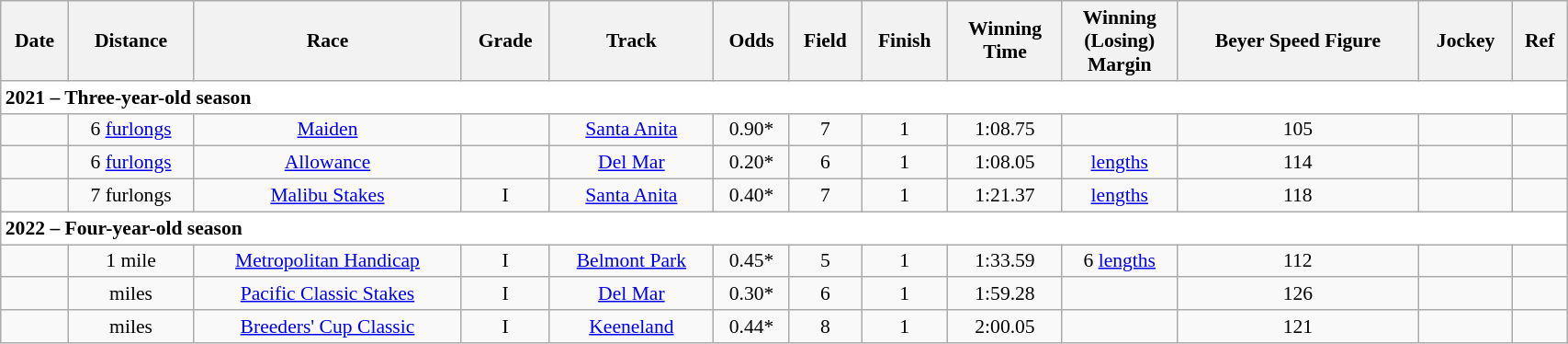<table class = "wikitable sortable" style="text-align:center; width:90%; font-size:90%">
<tr>
<th scope="col">Date</th>
<th scope="col">Distance</th>
<th scope="col">Race</th>
<th scope="col">Grade</th>
<th scope="col">Track</th>
<th scope="col">Odds</th>
<th scope="col">Field</th>
<th scope="col">Finish</th>
<th scope="col">Winning<br>Time</th>
<th scope="col">Winning<br>(Losing)<br>Margin</th>
<th scope="col">Beyer Speed Figure</th>
<th scope="col">Jockey</th>
<th scope="col" class="unsortable">Ref</th>
</tr>
<tr style="background-color:white">
<td align="left" colspan=13><strong>2021 – Three-year-old season</strong></td>
</tr>
<tr>
<td></td>
<td> 6 <a href='#'>furlongs</a></td>
<td><a href='#'>Maiden</a></td>
<td></td>
<td><a href='#'>Santa Anita</a></td>
<td>0.90*</td>
<td>7</td>
<td>1</td>
<td>1:08.75</td>
<td></td>
<td>105</td>
<td></td>
<td></td>
</tr>
<tr>
<td></td>
<td> 6 <a href='#'>furlongs</a></td>
<td><a href='#'>Allowance</a></td>
<td></td>
<td><a href='#'>Del Mar</a></td>
<td>0.20*</td>
<td>6</td>
<td>1</td>
<td>1:08.05</td>
<td> <a href='#'>lengths</a></td>
<td>114</td>
<td></td>
<td></td>
</tr>
<tr>
<td></td>
<td> 7 furlongs</td>
<td><a href='#'>Malibu Stakes</a></td>
<td>I</td>
<td><a href='#'>Santa Anita</a></td>
<td>0.40*</td>
<td>7</td>
<td>1</td>
<td>1:21.37</td>
<td> <a href='#'>lengths</a></td>
<td>118</td>
<td></td>
<td></td>
</tr>
<tr style="background-color:white">
<td align="left" colspan=13><strong>2022 – Four-year-old season</strong></td>
</tr>
<tr>
<td></td>
<td> 1 mile</td>
<td><a href='#'>Metropolitan Handicap</a></td>
<td>I</td>
<td><a href='#'>Belmont Park</a></td>
<td>0.45*</td>
<td>5</td>
<td>1</td>
<td>1:33.59</td>
<td> 6 <a href='#'>lengths</a></td>
<td>112</td>
<td></td>
<td></td>
</tr>
<tr>
<td></td>
<td>  miles</td>
<td><a href='#'>Pacific Classic Stakes</a></td>
<td>I</td>
<td><a href='#'>Del Mar</a></td>
<td>0.30*</td>
<td>6</td>
<td>1</td>
<td>1:59.28</td>
<td></td>
<td>126</td>
<td></td>
<td></td>
</tr>
<tr>
<td></td>
<td>  miles</td>
<td><a href='#'>Breeders' Cup Classic</a></td>
<td>I</td>
<td><a href='#'>Keeneland</a></td>
<td>0.44*</td>
<td>8</td>
<td>1</td>
<td>2:00.05</td>
<td></td>
<td>121</td>
<td></td>
<td></td>
</tr>
</table>
